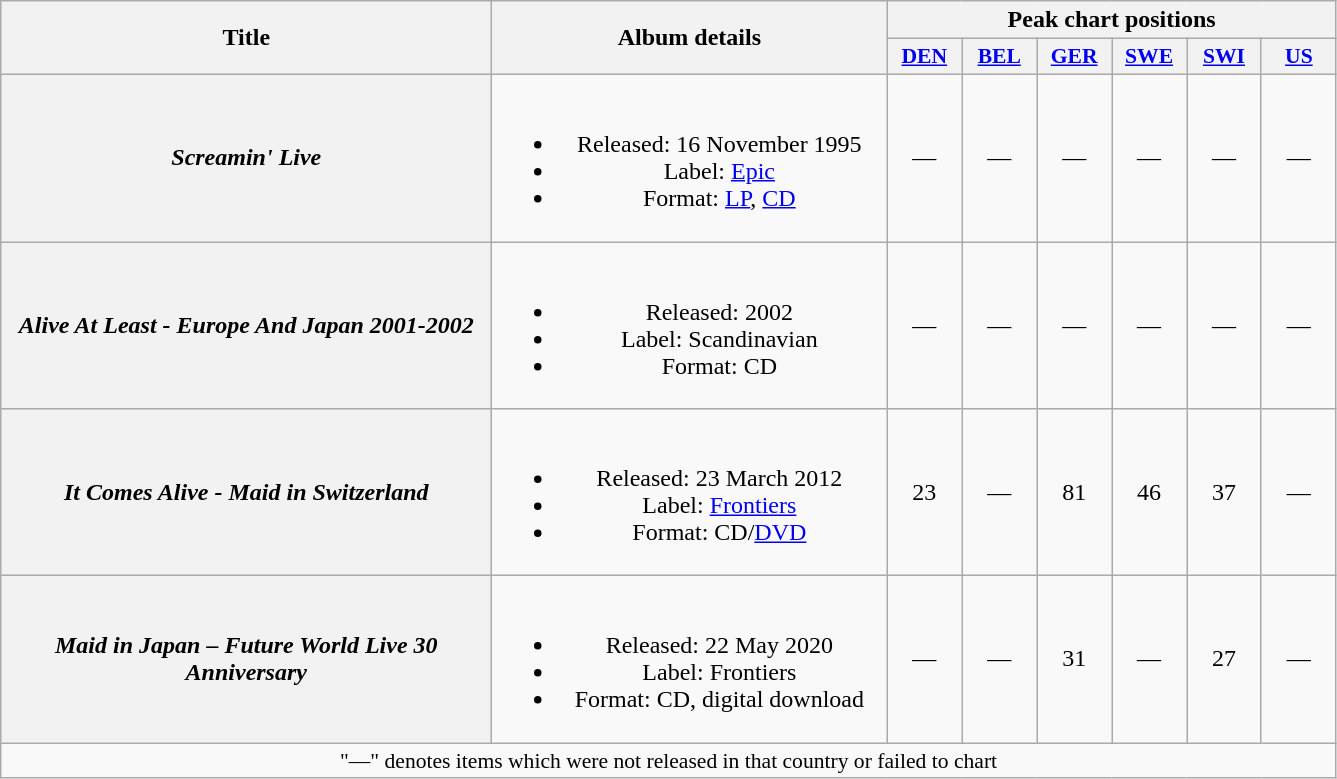<table class="wikitable plainrowheaders" style="text-align:center;">
<tr>
<th scope="col" rowspan="2" style="width:20em;">Title</th>
<th scope="col" rowspan="2" style="width:16em;">Album details</th>
<th scope="col" colspan="6">Peak chart positions</th>
</tr>
<tr>
<th scope="col" style="width:3em;font-size:90%;"><a href='#'>DEN</a><br></th>
<th scope="col" style="width:3em;font-size:90%;"><a href='#'>BEL</a><br></th>
<th scope="col" style="width:3em;font-size:90%;"><a href='#'>GER</a><br></th>
<th scope="col" style="width:3em;font-size:90%;"><a href='#'>SWE</a><br></th>
<th scope="col" style="width:3em;font-size:90%;"><a href='#'>SWI</a><br></th>
<th scope="col" style="width:3em;font-size:90%;"><a href='#'>US</a><br></th>
</tr>
<tr>
<th scope="row"><em>Screamin' Live</em></th>
<td><br><ul><li>Released: 16 November 1995</li><li>Label: <a href='#'>Epic</a></li><li>Format: <a href='#'>LP</a>, <a href='#'>CD</a></li></ul></td>
<td>—</td>
<td>—</td>
<td>—</td>
<td>—</td>
<td>—</td>
<td>—</td>
</tr>
<tr>
<th scope="row"><em>Alive At Least - Europe And Japan 2001-2002</em></th>
<td><br><ul><li>Released: 2002</li><li>Label: Scandinavian</li><li>Format: CD</li></ul></td>
<td>—</td>
<td>—</td>
<td>—</td>
<td>—</td>
<td>—</td>
<td>—</td>
</tr>
<tr>
<th scope="row"><em>It Comes Alive - Maid in Switzerland</em></th>
<td><br><ul><li>Released: 23 March 2012</li><li>Label: <a href='#'>Frontiers</a></li><li>Format: CD/<a href='#'>DVD</a></li></ul></td>
<td>23</td>
<td>—</td>
<td>81</td>
<td>46</td>
<td>37</td>
<td>—</td>
</tr>
<tr>
<th scope="row"><em>Maid in Japan – Future World Live 30 Anniversary</em></th>
<td><br><ul><li>Released: 22 May 2020</li><li>Label: Frontiers</li><li>Format: CD, digital download</li></ul></td>
<td>—</td>
<td>—</td>
<td>31</td>
<td>—</td>
<td>27</td>
<td>—</td>
</tr>
<tr>
<td colspan="8" align="center" style="font-size:90%;">"—" denotes items which were not released in that country or failed to chart</td>
</tr>
</table>
